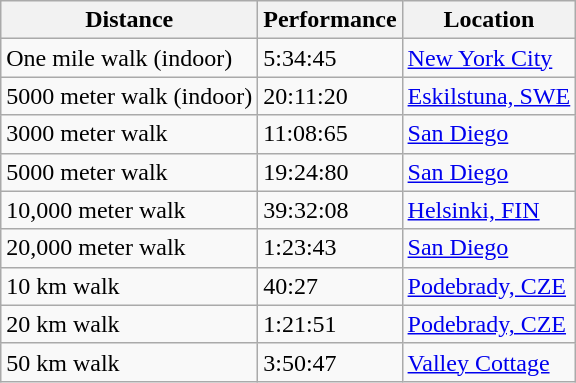<table class="wikitable">
<tr>
<th>Distance</th>
<th>Performance</th>
<th>Location</th>
</tr>
<tr>
<td>One mile walk (indoor)</td>
<td>5:34:45</td>
<td><a href='#'>New York City</a></td>
</tr>
<tr>
<td>5000 meter walk (indoor)</td>
<td>20:11:20</td>
<td><a href='#'>Eskilstuna, SWE</a></td>
</tr>
<tr>
<td>3000 meter walk</td>
<td>11:08:65</td>
<td><a href='#'>San Diego</a></td>
</tr>
<tr>
<td>5000 meter walk</td>
<td>19:24:80</td>
<td><a href='#'>San Diego</a></td>
</tr>
<tr>
<td>10,000 meter walk</td>
<td>39:32:08</td>
<td><a href='#'>Helsinki, FIN</a></td>
</tr>
<tr>
<td>20,000 meter walk</td>
<td>1:23:43</td>
<td><a href='#'>San Diego</a></td>
</tr>
<tr>
<td>10 km walk</td>
<td>40:27</td>
<td><a href='#'>Podebrady, CZE</a></td>
</tr>
<tr>
<td>20 km walk</td>
<td>1:21:51</td>
<td><a href='#'>Podebrady, CZE</a></td>
</tr>
<tr>
<td>50 km walk</td>
<td>3:50:47</td>
<td><a href='#'>Valley Cottage</a></td>
</tr>
</table>
